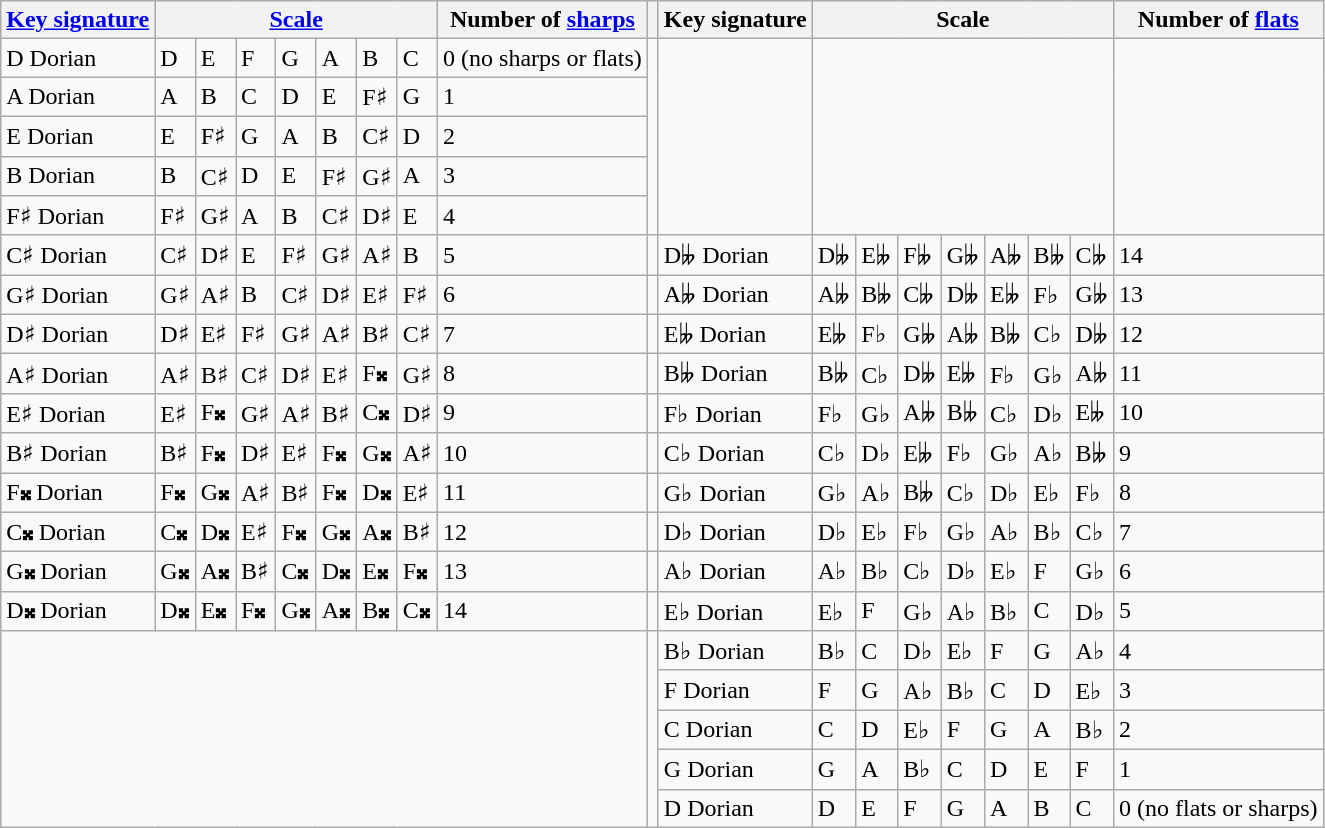<table class="wikitable">
<tr>
<th><a href='#'>Key signature</a></th>
<th colspan="7"><a href='#'>Scale</a></th>
<th>Number of <a href='#'>sharps</a></th>
<th></th>
<th>Key signature</th>
<th colspan="7">Scale</th>
<th>Number of <a href='#'>flats</a></th>
</tr>
<tr>
<td>D Dorian</td>
<td>D</td>
<td>E</td>
<td>F</td>
<td>G</td>
<td>A</td>
<td>B</td>
<td>C</td>
<td>0 (no sharps or flats)</td>
<td rowspan="5"></td>
<td rowspan="5"></td>
<td rowspan="5" colspan="7"></td>
</tr>
<tr>
<td>A Dorian</td>
<td>A</td>
<td>B</td>
<td>C</td>
<td>D</td>
<td>E</td>
<td>F♯</td>
<td>G</td>
<td>1</td>
</tr>
<tr>
<td>E Dorian</td>
<td>E</td>
<td>F♯</td>
<td>G</td>
<td>A</td>
<td>B</td>
<td>C♯</td>
<td>D</td>
<td>2</td>
</tr>
<tr>
<td>B Dorian</td>
<td>B</td>
<td>C♯</td>
<td>D</td>
<td>E</td>
<td>F♯</td>
<td>G♯</td>
<td>A</td>
<td>3</td>
</tr>
<tr>
<td>F♯ Dorian</td>
<td>F♯</td>
<td>G♯</td>
<td>A</td>
<td>B</td>
<td>C♯</td>
<td>D♯</td>
<td>E</td>
<td>4</td>
</tr>
<tr>
<td>C♯ Dorian</td>
<td>C♯</td>
<td>D♯</td>
<td>E</td>
<td>F♯</td>
<td>G♯</td>
<td>A♯</td>
<td>B</td>
<td>5</td>
<td></td>
<td>D𝄫 Dorian</td>
<td>D𝄫</td>
<td>E𝄫</td>
<td>F𝄫</td>
<td>G𝄫</td>
<td>A𝄫</td>
<td>B𝄫</td>
<td>C𝄫</td>
<td>14</td>
</tr>
<tr>
<td>G♯ Dorian</td>
<td>G♯</td>
<td>A♯</td>
<td>B</td>
<td>C♯</td>
<td>D♯</td>
<td>E♯</td>
<td>F♯</td>
<td>6</td>
<td></td>
<td>A𝄫 Dorian</td>
<td>A𝄫</td>
<td>B𝄫</td>
<td>C𝄫</td>
<td>D𝄫</td>
<td>E𝄫</td>
<td>F♭</td>
<td>G𝄫</td>
<td>13</td>
</tr>
<tr>
<td>D♯ Dorian</td>
<td>D♯</td>
<td>E♯</td>
<td>F♯</td>
<td>G♯</td>
<td>A♯</td>
<td>B♯</td>
<td>C♯</td>
<td>7</td>
<td></td>
<td>E𝄫 Dorian</td>
<td>E𝄫</td>
<td>F♭</td>
<td>G𝄫</td>
<td>A𝄫</td>
<td>B𝄫</td>
<td>C♭</td>
<td>D𝄫</td>
<td>12</td>
</tr>
<tr>
<td>A♯ Dorian</td>
<td>A♯</td>
<td>B♯</td>
<td>C♯</td>
<td>D♯</td>
<td>E♯</td>
<td>F<strong>𝄪</strong></td>
<td>G♯</td>
<td>8</td>
<td></td>
<td>B𝄫 Dorian</td>
<td>B𝄫</td>
<td>C♭</td>
<td>D𝄫</td>
<td>E𝄫</td>
<td>F♭</td>
<td>G♭</td>
<td>A𝄫</td>
<td>11</td>
</tr>
<tr>
<td>E♯ Dorian</td>
<td>E♯</td>
<td>F<strong>𝄪</strong></td>
<td>G♯</td>
<td>A♯</td>
<td>B♯</td>
<td>C<strong>𝄪</strong></td>
<td>D♯</td>
<td>9</td>
<td></td>
<td>F♭ Dorian</td>
<td>F♭</td>
<td>G♭</td>
<td>A𝄫</td>
<td>B𝄫</td>
<td>C♭</td>
<td>D♭</td>
<td>E𝄫</td>
<td>10</td>
</tr>
<tr>
<td>B♯ Dorian</td>
<td>B♯</td>
<td>F<strong>𝄪</strong></td>
<td>D♯</td>
<td>E♯</td>
<td>F<strong>𝄪</strong></td>
<td>G<strong>𝄪</strong></td>
<td>A♯</td>
<td>10</td>
<td></td>
<td>C♭ Dorian</td>
<td>C♭</td>
<td>D♭</td>
<td>E𝄫</td>
<td>F♭</td>
<td>G♭</td>
<td>A♭</td>
<td>B𝄫</td>
<td>9</td>
</tr>
<tr>
<td>F<strong>𝄪</strong> Dorian</td>
<td>F<strong>𝄪</strong></td>
<td>G<strong>𝄪</strong></td>
<td>A♯</td>
<td>B♯</td>
<td>F<strong>𝄪</strong></td>
<td>D<strong>𝄪</strong></td>
<td>E♯</td>
<td>11</td>
<td></td>
<td>G♭ Dorian</td>
<td>G♭</td>
<td>A♭</td>
<td>B𝄫</td>
<td>C♭</td>
<td>D♭</td>
<td>E♭</td>
<td>F♭</td>
<td>8</td>
</tr>
<tr>
<td>C<strong>𝄪</strong> Dorian</td>
<td>C<strong>𝄪</strong></td>
<td>D<strong>𝄪</strong></td>
<td>E♯</td>
<td>F<strong>𝄪</strong></td>
<td>G<strong>𝄪</strong></td>
<td>A<strong>𝄪</strong></td>
<td>B♯</td>
<td>12</td>
<td></td>
<td>D♭ Dorian</td>
<td>D♭</td>
<td>E♭</td>
<td>F♭</td>
<td>G♭</td>
<td>A♭</td>
<td>B♭</td>
<td>C♭</td>
<td>7</td>
</tr>
<tr>
<td>G<strong>𝄪</strong> Dorian</td>
<td>G<strong>𝄪</strong></td>
<td>A<strong>𝄪</strong></td>
<td>B♯</td>
<td>C<strong>𝄪</strong></td>
<td>D<strong>𝄪</strong></td>
<td>E<strong>𝄪</strong></td>
<td>F<strong>𝄪</strong></td>
<td>13</td>
<td></td>
<td>A♭ Dorian</td>
<td>A♭</td>
<td>B♭</td>
<td>C♭</td>
<td>D♭</td>
<td>E♭</td>
<td>F</td>
<td>G♭</td>
<td>6</td>
</tr>
<tr>
<td>D<strong>𝄪</strong> Dorian</td>
<td>D<strong>𝄪</strong></td>
<td>E<strong>𝄪</strong></td>
<td>F<strong>𝄪</strong></td>
<td>G<strong>𝄪</strong></td>
<td>A<strong>𝄪</strong></td>
<td>B<strong>𝄪</strong></td>
<td>C<strong>𝄪</strong></td>
<td>14</td>
<td></td>
<td>E♭ Dorian</td>
<td>E♭</td>
<td>F</td>
<td>G♭</td>
<td>A♭</td>
<td>B♭</td>
<td>C</td>
<td>D♭</td>
<td>5</td>
</tr>
<tr>
<td rowspan="5" colspan="9"></td>
<td rowspan="5"></td>
<td>B♭ Dorian</td>
<td>B♭</td>
<td>C</td>
<td>D♭</td>
<td>E♭</td>
<td>F</td>
<td>G</td>
<td>A♭</td>
<td>4</td>
</tr>
<tr>
<td>F Dorian</td>
<td>F</td>
<td>G</td>
<td>A♭</td>
<td>B♭</td>
<td>C</td>
<td>D</td>
<td>E♭</td>
<td>3</td>
</tr>
<tr>
<td>C Dorian</td>
<td>C</td>
<td>D</td>
<td>E♭</td>
<td>F</td>
<td>G</td>
<td>A</td>
<td>B♭</td>
<td>2</td>
</tr>
<tr>
<td>G Dorian</td>
<td>G</td>
<td>A</td>
<td>B♭</td>
<td>C</td>
<td>D</td>
<td>E</td>
<td>F</td>
<td>1</td>
</tr>
<tr>
<td>D Dorian</td>
<td>D</td>
<td>E</td>
<td>F</td>
<td>G</td>
<td>A</td>
<td>B</td>
<td>C</td>
<td>0  (no flats or sharps)</td>
</tr>
</table>
